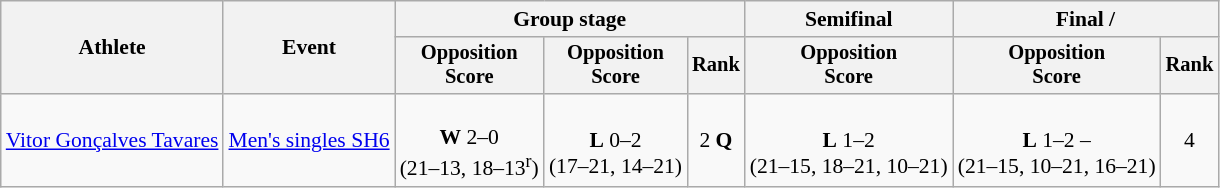<table class="wikitable" style="font-size:90%; text-align:center">
<tr>
<th rowspan="2">Athlete</th>
<th rowspan="2">Event</th>
<th colspan="3">Group stage</th>
<th>Semifinal</th>
<th colspan="2">Final / </th>
</tr>
<tr style="font-size:95%">
<th>Opposition<br>Score</th>
<th>Opposition<br>Score</th>
<th>Rank</th>
<th>Opposition<br>Score</th>
<th>Opposition<br>Score</th>
<th>Rank</th>
</tr>
<tr>
<td align="left"><a href='#'>Vitor Gonçalves Tavares</a></td>
<td align="left"><a href='#'>Men's singles SH6</a></td>
<td><br><strong>W</strong> 2–0<br>(21–13, 18–13<sup>r</sup>)</td>
<td><br><strong>L</strong> 0–2<br>(17–21, 14–21)</td>
<td>2 <strong>Q</strong></td>
<td><br><strong>L</strong> 1–2<br>(21–15, 18–21, 10–21)</td>
<td><br><strong>L</strong> 1–2 –<br>(21–15, 10–21, 16–21)</td>
<td>4</td>
</tr>
</table>
